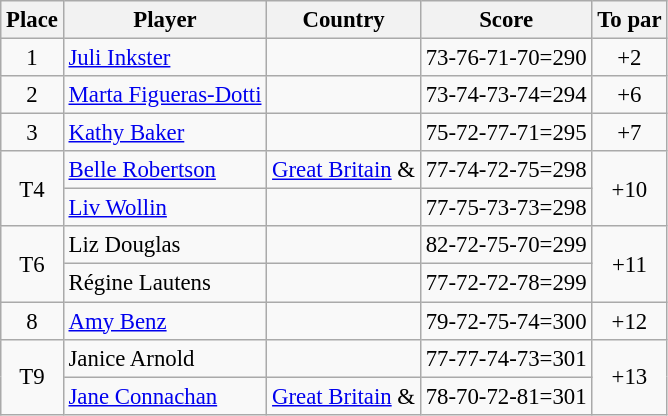<table class="wikitable" style="font-size:95%;">
<tr>
<th>Place</th>
<th>Player</th>
<th>Country</th>
<th>Score</th>
<th>To par</th>
</tr>
<tr>
<td align=center>1</td>
<td><a href='#'>Juli Inkster</a></td>
<td></td>
<td>73-76-71-70=290</td>
<td align=center>+2</td>
</tr>
<tr>
<td align=center>2</td>
<td><a href='#'>Marta Figueras-Dotti</a></td>
<td></td>
<td>73-74-73-74=294</td>
<td align=center>+6</td>
</tr>
<tr>
<td align=center>3</td>
<td><a href='#'>Kathy Baker</a></td>
<td></td>
<td>75-72-77-71=295</td>
<td align=center>+7</td>
</tr>
<tr>
<td rowspan=2 align=center>T4</td>
<td><a href='#'>Belle Robertson</a></td>
<td> <a href='#'>Great Britain</a> &<br></td>
<td>77-74-72-75=298</td>
<td rowspan=2 align=center>+10</td>
</tr>
<tr>
<td><a href='#'>Liv Wollin</a></td>
<td></td>
<td>77-75-73-73=298</td>
</tr>
<tr>
<td rowspan=2 align=center>T6</td>
<td>Liz Douglas</td>
<td></td>
<td>82-72-75-70=299</td>
<td rowspan=2 align=center>+11</td>
</tr>
<tr>
<td>Régine Lautens</td>
<td></td>
<td>77-72-72-78=299</td>
</tr>
<tr>
<td align=center>8</td>
<td><a href='#'>Amy Benz</a></td>
<td></td>
<td>79-72-75-74=300</td>
<td align=center>+12</td>
</tr>
<tr>
<td rowspan=2 align=center>T9</td>
<td>Janice Arnold</td>
<td></td>
<td>77-77-74-73=301</td>
<td rowspan=2 align=center>+13</td>
</tr>
<tr>
<td><a href='#'>Jane Connachan</a></td>
<td> <a href='#'>Great Britain</a> &<br></td>
<td>78-70-72-81=301</td>
</tr>
</table>
